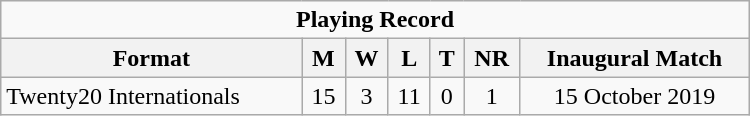<table class="wikitable" style="text-align: center; width: 500px;">
<tr>
<td colspan=7 align="center"><strong>Playing Record</strong></td>
</tr>
<tr>
<th>Format</th>
<th>M</th>
<th>W</th>
<th>L</th>
<th>T</th>
<th>NR</th>
<th>Inaugural Match</th>
</tr>
<tr>
<td align="left">Twenty20 Internationals</td>
<td>15</td>
<td>3</td>
<td>11</td>
<td>0</td>
<td>1</td>
<td>15 October 2019</td>
</tr>
</table>
